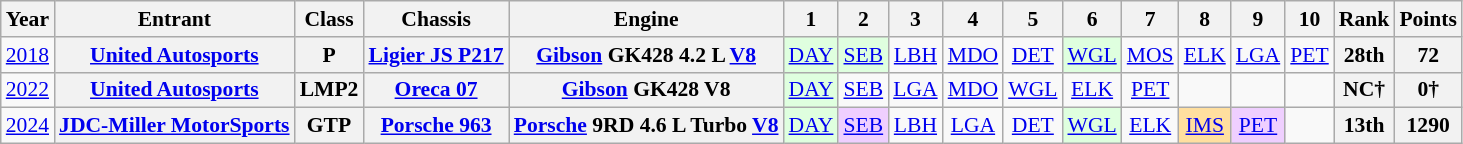<table class="wikitable" style="text-align:center; font-size:90%">
<tr>
<th>Year</th>
<th>Entrant</th>
<th>Class</th>
<th>Chassis</th>
<th>Engine</th>
<th>1</th>
<th>2</th>
<th>3</th>
<th>4</th>
<th>5</th>
<th>6</th>
<th>7</th>
<th>8</th>
<th>9</th>
<th>10</th>
<th>Rank</th>
<th>Points</th>
</tr>
<tr>
<td><a href='#'>2018</a></td>
<th><a href='#'>United Autosports</a></th>
<th>P</th>
<th><a href='#'>Ligier JS P217</a></th>
<th><a href='#'>Gibson</a> GK428 4.2 L <a href='#'>V8</a></th>
<td style="background:#DFFFDF;"><a href='#'>DAY</a><br></td>
<td style="background:#DFFFDF;"><a href='#'>SEB</a><br></td>
<td><a href='#'>LBH</a></td>
<td><a href='#'>MDO</a></td>
<td><a href='#'>DET</a></td>
<td style="background:#DFFFDF;"><a href='#'>WGL</a><br></td>
<td><a href='#'>MOS</a></td>
<td><a href='#'>ELK</a></td>
<td><a href='#'>LGA</a></td>
<td><a href='#'>PET</a></td>
<th>28th</th>
<th>72</th>
</tr>
<tr>
<td><a href='#'>2022</a></td>
<th><a href='#'>United Autosports</a></th>
<th>LMP2</th>
<th><a href='#'>Oreca 07</a></th>
<th><a href='#'>Gibson</a> GK428 V8</th>
<td style="background:#DFFFDF;"><a href='#'>DAY</a><br></td>
<td><a href='#'>SEB</a></td>
<td><a href='#'>LGA</a></td>
<td><a href='#'>MDO</a></td>
<td><a href='#'>WGL</a></td>
<td><a href='#'>ELK</a></td>
<td><a href='#'>PET</a></td>
<td></td>
<td></td>
<td></td>
<th>NC†</th>
<th>0†</th>
</tr>
<tr>
<td><a href='#'>2024</a></td>
<th><a href='#'>JDC-Miller MotorSports</a></th>
<th>GTP</th>
<th><a href='#'>Porsche 963</a></th>
<th><a href='#'>Porsche</a> 9RD 4.6 L Turbo <a href='#'>V8</a></th>
<td style="background:#DFFFDF;"><a href='#'>DAY</a><br></td>
<td style="background:#EFCFFF;"><a href='#'>SEB</a><br></td>
<td><a href='#'>LBH</a></td>
<td><a href='#'>LGA</a></td>
<td><a href='#'>DET</a></td>
<td style="background:#DFFFDF;"><a href='#'>WGL</a><br></td>
<td><a href='#'>ELK</a></td>
<td style="background:#FFDF9F;"><a href='#'>IMS</a><br></td>
<td style="background:#EFCFFF;"><a href='#'>PET</a><br></td>
<td></td>
<th>13th</th>
<th>1290</th>
</tr>
</table>
